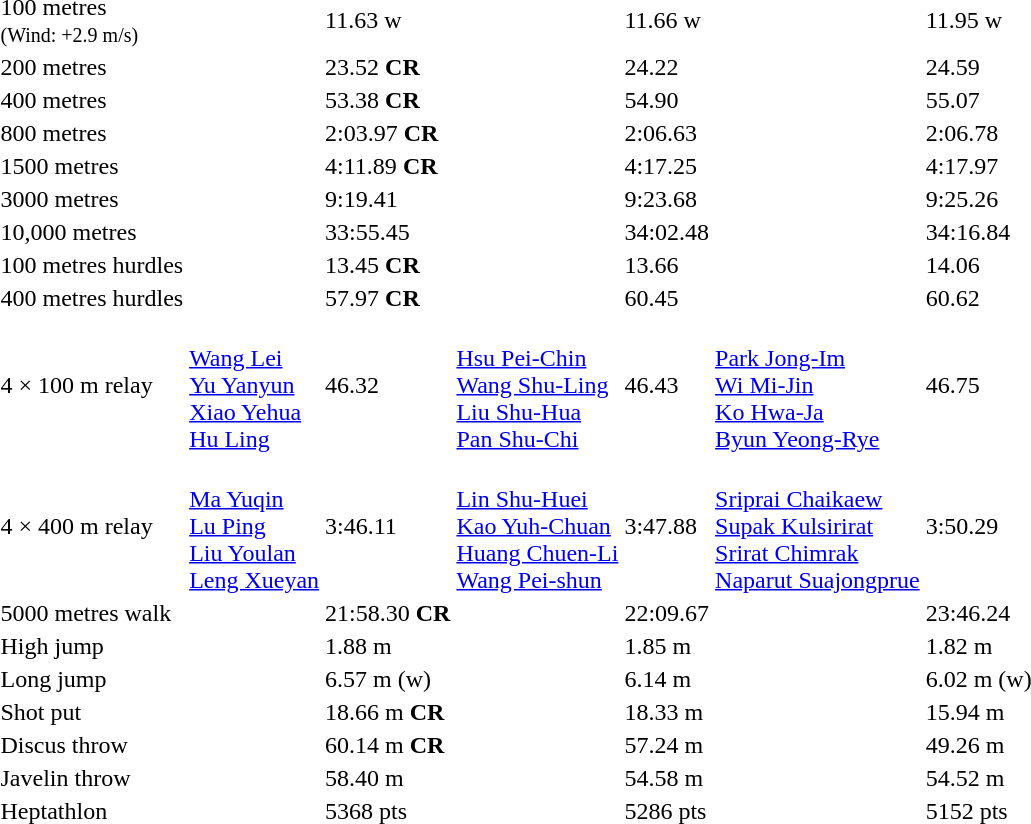<table>
<tr>
<td>100 metres<br><small>(Wind: +2.9 m/s)</small><br></td>
<td></td>
<td>11.63 w</td>
<td></td>
<td>11.66 w</td>
<td></td>
<td>11.95 w</td>
</tr>
<tr>
<td>200 metres<br></td>
<td></td>
<td>23.52 <strong>CR</strong></td>
<td></td>
<td>24.22</td>
<td></td>
<td>24.59</td>
</tr>
<tr>
<td>400 metres<br></td>
<td></td>
<td>53.38 <strong>CR</strong></td>
<td></td>
<td>54.90</td>
<td></td>
<td>55.07</td>
</tr>
<tr>
<td>800 metres<br></td>
<td></td>
<td>2:03.97 <strong>CR</strong></td>
<td></td>
<td>2:06.63</td>
<td></td>
<td>2:06.78</td>
</tr>
<tr>
<td>1500 metres<br></td>
<td></td>
<td>4:11.89 <strong>CR</strong></td>
<td></td>
<td>4:17.25</td>
<td></td>
<td>4:17.97</td>
</tr>
<tr>
<td>3000 metres</td>
<td></td>
<td>9:19.41</td>
<td></td>
<td>9:23.68</td>
<td></td>
<td>9:25.26</td>
</tr>
<tr>
<td>10,000 metres</td>
<td></td>
<td>33:55.45</td>
<td></td>
<td>34:02.48</td>
<td></td>
<td>34:16.84</td>
</tr>
<tr>
<td>100 metres hurdles</td>
<td></td>
<td>13.45 <strong>CR</strong></td>
<td></td>
<td>13.66</td>
<td></td>
<td>14.06</td>
</tr>
<tr>
<td>400 metres hurdles</td>
<td></td>
<td>57.97 <strong>CR</strong></td>
<td></td>
<td>60.45</td>
<td></td>
<td>60.62</td>
</tr>
<tr>
<td>4 × 100 m relay<br></td>
<td><br><a href='#'>Wang Lei</a><br><a href='#'>Yu Yanyun</a><br><a href='#'>Xiao Yehua</a><br><a href='#'>Hu Ling</a></td>
<td>46.32</td>
<td><br><a href='#'>Hsu Pei-Chin</a><br><a href='#'>Wang Shu-Ling</a><br><a href='#'>Liu Shu-Hua</a><br><a href='#'>Pan Shu-Chi</a></td>
<td>46.43</td>
<td><br><a href='#'>Park Jong-Im</a><br><a href='#'>Wi Mi-Jin</a><br><a href='#'>Ko Hwa-Ja</a><br><a href='#'>Byun Yeong-Rye</a></td>
<td>46.75</td>
</tr>
<tr>
<td>4 × 400 m relay<br></td>
<td><br><a href='#'>Ma Yuqin</a><br><a href='#'>Lu Ping</a><br><a href='#'>Liu Youlan</a><br><a href='#'>Leng Xueyan</a></td>
<td>3:46.11</td>
<td><br><a href='#'>Lin Shu-Huei</a><br><a href='#'>Kao Yuh-Chuan</a><br><a href='#'>Huang Chuen-Li</a><br><a href='#'>Wang Pei-shun</a></td>
<td>3:47.88</td>
<td><br><a href='#'>Sriprai Chaikaew</a><br><a href='#'>Supak Kulsirirat</a><br><a href='#'>Srirat Chimrak</a><br><a href='#'>Naparut Suajongprue</a></td>
<td>3:50.29</td>
</tr>
<tr>
<td>5000 metres walk</td>
<td></td>
<td>21:58.30 <strong>CR</strong></td>
<td></td>
<td>22:09.67</td>
<td></td>
<td>23:46.24</td>
</tr>
<tr>
<td>High jump</td>
<td></td>
<td>1.88 m</td>
<td></td>
<td>1.85 m</td>
<td></td>
<td>1.82 m</td>
</tr>
<tr>
<td>Long jump</td>
<td></td>
<td>6.57  m (w)</td>
<td></td>
<td>6.14 m</td>
<td></td>
<td>6.02  m (w)</td>
</tr>
<tr>
<td>Shot put</td>
<td></td>
<td>18.66 m <strong>CR</strong></td>
<td></td>
<td>18.33 m</td>
<td></td>
<td>15.94 m</td>
</tr>
<tr>
<td>Discus throw</td>
<td></td>
<td>60.14 m <strong>CR</strong></td>
<td></td>
<td>57.24 m</td>
<td></td>
<td>49.26 m</td>
</tr>
<tr>
<td>Javelin throw</td>
<td></td>
<td>58.40 m</td>
<td></td>
<td>54.58 m</td>
<td></td>
<td>54.52 m</td>
</tr>
<tr>
<td>Heptathlon</td>
<td></td>
<td>5368 pts</td>
<td></td>
<td>5286 pts</td>
<td></td>
<td>5152 pts</td>
</tr>
</table>
